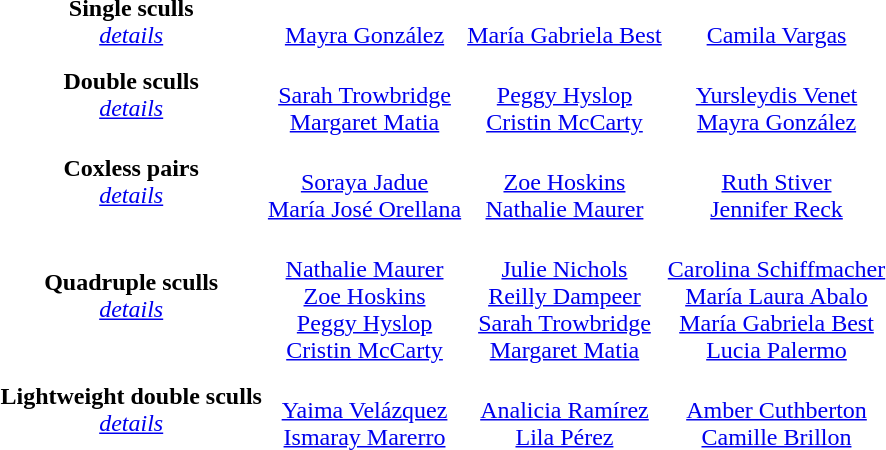<table>
<tr align="center">
<td><strong>Single sculls</strong><br><em><a href='#'>details</a></em></td>
<td><strong></strong><br><a href='#'>Mayra González</a></td>
<td><strong></strong><br><a href='#'>María Gabriela Best</a></td>
<td><strong></strong><br><a href='#'>Camila Vargas</a></td>
</tr>
<tr align="center">
<td><strong>Double sculls</strong><br><em><a href='#'>details</a></em></td>
<td><strong></strong><br><a href='#'>Sarah Trowbridge</a><br><a href='#'>Margaret Matia</a></td>
<td><strong></strong><br><a href='#'>Peggy Hyslop</a><br><a href='#'>Cristin McCarty</a></td>
<td><strong></strong><br><a href='#'>Yursleydis Venet</a><br><a href='#'>Mayra González</a></td>
</tr>
<tr align="center">
<td><strong>Coxless pairs</strong><br><em><a href='#'>details</a></em></td>
<td><strong></strong><br><a href='#'>Soraya Jadue</a><br><a href='#'>María José Orellana</a></td>
<td><strong></strong><br><a href='#'>Zoe Hoskins</a><br><a href='#'>Nathalie Maurer</a></td>
<td><strong></strong><br><a href='#'>Ruth Stiver</a><br><a href='#'>Jennifer Reck</a></td>
</tr>
<tr align="center">
<td><strong>Quadruple sculls</strong><br><em><a href='#'>details</a></em></td>
<td><strong></strong><br><a href='#'>Nathalie Maurer</a><br><a href='#'>Zoe Hoskins</a><br><a href='#'>Peggy Hyslop</a><br><a href='#'>Cristin McCarty</a></td>
<td><strong></strong><br><a href='#'>Julie Nichols</a><br><a href='#'>Reilly Dampeer</a><br><a href='#'>Sarah Trowbridge</a><br><a href='#'>Margaret Matia</a></td>
<td><strong></strong><br><a href='#'>Carolina Schiffmacher</a><br><a href='#'>María Laura Abalo</a><br><a href='#'>María Gabriela Best</a><br><a href='#'>Lucia Palermo</a></td>
</tr>
<tr align="center">
<td><strong>Lightweight double sculls</strong><br><em><a href='#'>details</a></em></td>
<td><strong></strong><br><a href='#'>Yaima Velázquez</a><br><a href='#'>Ismaray Marerro</a></td>
<td><strong></strong><br><a href='#'>Analicia Ramírez</a><br><a href='#'>Lila Pérez</a></td>
<td><strong></strong><br><a href='#'>Amber Cuthberton</a><br><a href='#'>Camille Brillon</a></td>
</tr>
</table>
